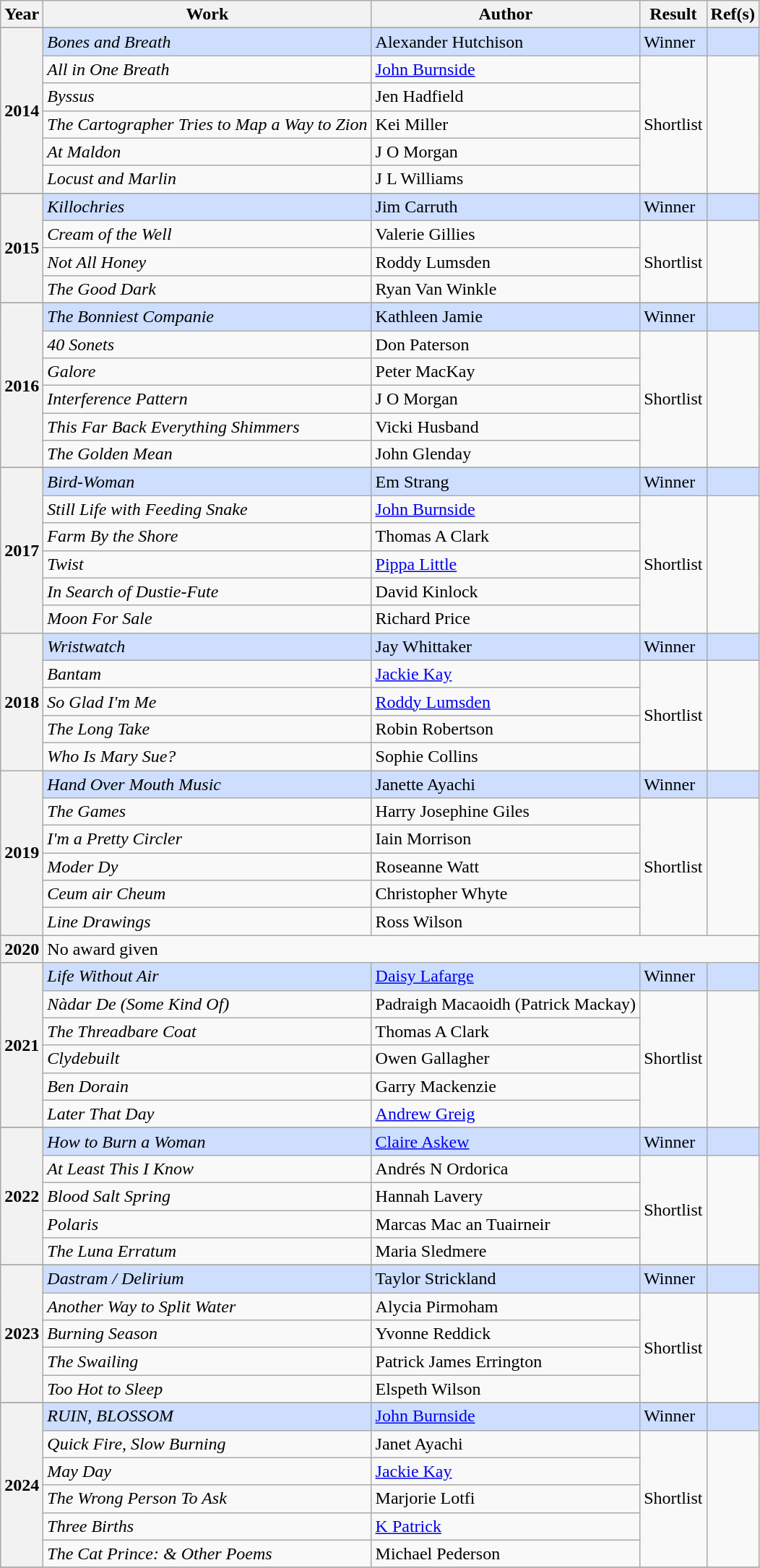<table class="wikitable sortable plainrowheaders">
<tr>
<th scope="col">Year</th>
<th scope="col">Work</th>
<th scope="col">Author</th>
<th scope="col">Result</th>
<th class="unsortable" scope="col">Ref(s)</th>
</tr>
<tr>
</tr>
<tr style=background:#cddeff>
<th rowspan="6">2014</th>
<td><em>Bones and Breath</em></td>
<td>Alexander Hutchison</td>
<td>Winner</td>
<td></td>
</tr>
<tr>
<td><em>All in One Breath</em></td>
<td><a href='#'>John Burnside</a></td>
<td rowspan="5">Shortlist</td>
<td rowspan="5"></td>
</tr>
<tr>
<td><em>Byssus</em></td>
<td>Jen Hadfield</td>
</tr>
<tr>
<td><em>The Cartographer Tries to Map a Way to Zion</em></td>
<td>Kei Miller</td>
</tr>
<tr>
<td><em>At Maldon</em></td>
<td>J O Morgan</td>
</tr>
<tr>
<td><em>Locust and Marlin</em></td>
<td>J L Williams</td>
</tr>
<tr>
</tr>
<tr style=background:#cddeff>
<th rowspan="4">2015</th>
<td><em>Killochries</em></td>
<td>Jim Carruth</td>
<td>Winner</td>
<td></td>
</tr>
<tr>
<td><em>Cream of the Well</em></td>
<td>Valerie Gillies</td>
<td rowspan="3">Shortlist</td>
<td rowspan="3"></td>
</tr>
<tr>
<td><em>Not All Honey</em></td>
<td>Roddy Lumsden</td>
</tr>
<tr>
<td><em>The Good Dark</em></td>
<td>Ryan Van Winkle</td>
</tr>
<tr>
</tr>
<tr style=background:#cddeff>
<th rowspan="6">2016</th>
<td><em>The Bonniest Companie</em></td>
<td>Kathleen Jamie</td>
<td>Winner</td>
<td></td>
</tr>
<tr>
<td><em>40 Sonets</em></td>
<td>Don Paterson</td>
<td rowspan="5">Shortlist</td>
<td rowspan="5"></td>
</tr>
<tr>
<td><em>Galore</em></td>
<td>Peter MacKay</td>
</tr>
<tr>
<td><em>Interference Pattern</em></td>
<td>J O Morgan</td>
</tr>
<tr>
<td><em>This Far Back Everything Shimmers</em></td>
<td>Vicki Husband</td>
</tr>
<tr>
<td><em>The Golden Mean</em></td>
<td>John Glenday</td>
</tr>
<tr>
</tr>
<tr style=background:#cddeff>
<th rowspan="6">2017</th>
<td><em>Bird-Woman</em></td>
<td>Em Strang</td>
<td>Winner</td>
<td></td>
</tr>
<tr>
<td><em>Still Life with Feeding Snake</em></td>
<td><a href='#'>John Burnside</a></td>
<td rowspan="5">Shortlist</td>
<td rowspan="5"></td>
</tr>
<tr>
<td><em>Farm By the Shore</em></td>
<td>Thomas A Clark</td>
</tr>
<tr>
<td><em>Twist</em></td>
<td><a href='#'>Pippa Little</a></td>
</tr>
<tr>
<td><em>In Search of Dustie-Fute</em></td>
<td>David Kinlock</td>
</tr>
<tr>
<td><em>Moon For Sale</em></td>
<td>Richard Price</td>
</tr>
<tr style=background:#cddeff>
<th rowspan="5">2018</th>
<td><em>Wristwatch</em></td>
<td>Jay Whittaker</td>
<td>Winner</td>
<td></td>
</tr>
<tr>
<td><em>Bantam</em></td>
<td><a href='#'>Jackie Kay</a></td>
<td rowspan="4">Shortlist</td>
<td rowspan="4"></td>
</tr>
<tr>
<td><em>So Glad I'm Me</em></td>
<td><a href='#'>Roddy Lumsden</a></td>
</tr>
<tr>
<td><em>The Long Take</em></td>
<td>Robin Robertson</td>
</tr>
<tr>
<td><em>Who Is Mary Sue?</em></td>
<td>Sophie Collins</td>
</tr>
<tr style=background:#cddeff>
<th rowspan="6">2019</th>
<td><em>Hand Over Mouth Music</em></td>
<td>Janette Ayachi</td>
<td>Winner</td>
<td></td>
</tr>
<tr>
<td><em>The Games</em></td>
<td>Harry Josephine Giles</td>
<td rowspan="5">Shortlist</td>
<td rowspan="5"></td>
</tr>
<tr>
<td><em>I'm a Pretty Circler</em></td>
<td>Iain Morrison</td>
</tr>
<tr>
<td><em>Moder Dy</em></td>
<td>Roseanne Watt</td>
</tr>
<tr>
<td><em>Ceum air Cheum</em></td>
<td>Christopher Whyte</td>
</tr>
<tr>
<td><em>Line Drawings</em></td>
<td>Ross Wilson</td>
</tr>
<tr>
<th>2020</th>
<td colspan="4">No award given</td>
</tr>
<tr style=background:#cddeff>
<th rowspan="6">2021</th>
<td><em>Life Without Air</em></td>
<td><a href='#'>Daisy Lafarge</a></td>
<td>Winner</td>
<td></td>
</tr>
<tr>
<td><em>Nàdar De (Some Kind Of)</em></td>
<td>Padraigh Macaoidh (Patrick Mackay)</td>
<td rowspan="5">Shortlist</td>
<td rowspan="5"></td>
</tr>
<tr>
<td><em>The Threadbare Coat</em></td>
<td>Thomas A Clark</td>
</tr>
<tr>
<td><em>Clydebuilt</em></td>
<td>Owen Gallagher</td>
</tr>
<tr>
<td><em>Ben Dorain</em></td>
<td>Garry Mackenzie</td>
</tr>
<tr>
<td><em>Later That Day</em></td>
<td><a href='#'>Andrew Greig</a></td>
</tr>
<tr>
</tr>
<tr style=background:#cddeff>
<th rowspan="5">2022</th>
<td><em>How to Burn a Woman</em></td>
<td><a href='#'>Claire Askew</a></td>
<td>Winner</td>
<td></td>
</tr>
<tr>
<td><em>At Least This I Know</em></td>
<td>Andrés N Ordorica</td>
<td rowspan="4">Shortlist</td>
<td rowspan="4"></td>
</tr>
<tr>
<td><em>Blood Salt Spring</em></td>
<td>Hannah Lavery</td>
</tr>
<tr>
<td><em>Polaris</em></td>
<td>Marcas Mac an Tuairneir</td>
</tr>
<tr>
<td><em>The Luna Erratum</em></td>
<td>Maria Sledmere</td>
</tr>
<tr>
</tr>
<tr>
</tr>
<tr style=background:#cddeff>
<th rowspan="5">2023</th>
<td><em>Dastram / Delirium</em></td>
<td>Taylor Strickland</td>
<td>Winner</td>
<td></td>
</tr>
<tr>
<td><em>Another Way to Split Water</em></td>
<td>Alycia Pirmoham</td>
<td rowspan="4">Shortlist</td>
<td rowspan="4"></td>
</tr>
<tr>
<td><em>Burning Season</em></td>
<td>Yvonne Reddick</td>
</tr>
<tr>
<td><em>The Swailing</em></td>
<td>Patrick James Errington</td>
</tr>
<tr>
<td><em>Too Hot to Sleep</em></td>
<td>Elspeth Wilson</td>
</tr>
<tr>
</tr>
<tr style=background:#cddeff>
<th rowspan="6">2024</th>
<td><em>RUIN, BLOSSOM</em></td>
<td><a href='#'>John Burnside</a></td>
<td>Winner</td>
<td></td>
</tr>
<tr>
<td><em>Quick Fire, Slow Burning</em></td>
<td>Janet Ayachi</td>
<td rowspan="5">Shortlist</td>
<td rowspan="5"></td>
</tr>
<tr>
<td><em>May Day</em></td>
<td><a href='#'>Jackie Kay</a></td>
</tr>
<tr>
<td><em>The Wrong Person To Ask</em></td>
<td>Marjorie Lotfi</td>
</tr>
<tr>
<td><em>Three Births</em></td>
<td><a href='#'>K Patrick</a></td>
</tr>
<tr>
<td><em>The Cat Prince: & Other Poems</em></td>
<td>Michael Pederson</td>
</tr>
<tr>
</tr>
</table>
